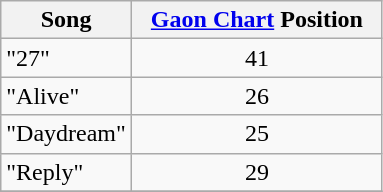<table class="wikitable" style="text-align:center;">
<tr>
<th>Song</th>
<th style ="width: 10em;"><a href='#'>Gaon Chart</a> Position</th>
</tr>
<tr>
<td align="left">"27"</td>
<td>41</td>
</tr>
<tr>
<td align="left">"Alive"</td>
<td>26</td>
</tr>
<tr>
<td align="left">"Daydream"</td>
<td>25</td>
</tr>
<tr>
<td align="left">"Reply"</td>
<td>29</td>
</tr>
<tr>
</tr>
</table>
